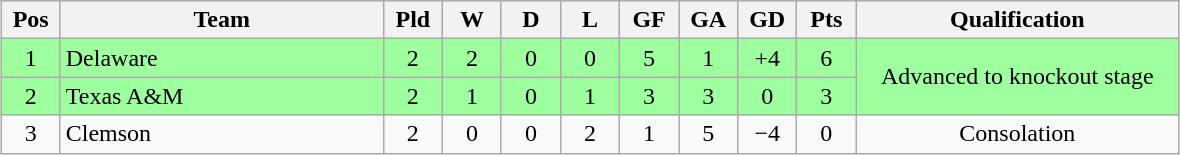<table class="wikitable" style="text-align:center; margin: 1em auto">
<tr>
<th style="width:2em">Pos</th>
<th style="width:13em">Team</th>
<th style="width:2em">Pld</th>
<th style="width:2em">W</th>
<th style="width:2em">D</th>
<th style="width:2em">L</th>
<th style="width:2em">GF</th>
<th style="width:2em">GA</th>
<th style="width:2em">GD</th>
<th style="width:2em">Pts</th>
<th style="width:13em">Qualification</th>
</tr>
<tr bgcolor="#9eff9e">
<td>1</td>
<td style="text-align:left">Delaware</td>
<td>2</td>
<td>2</td>
<td>0</td>
<td>0</td>
<td>5</td>
<td>1</td>
<td>+4</td>
<td>6</td>
<td rowspan="2">Advanced to knockout stage</td>
</tr>
<tr bgcolor="#9eff9e">
<td>2</td>
<td style="text-align:left">Texas A&M</td>
<td>2</td>
<td>1</td>
<td>0</td>
<td>1</td>
<td>3</td>
<td>3</td>
<td>0</td>
<td>3</td>
</tr>
<tr>
<td>3</td>
<td style="text-align:left">Clemson</td>
<td>2</td>
<td>0</td>
<td>0</td>
<td>2</td>
<td>1</td>
<td>5</td>
<td>−4</td>
<td>0</td>
<td>Consolation</td>
</tr>
</table>
